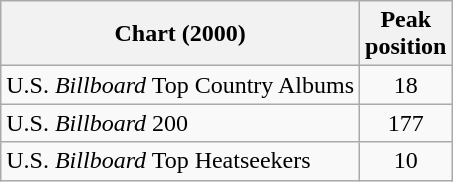<table class="wikitable">
<tr>
<th>Chart (2000)</th>
<th>Peak<br>position</th>
</tr>
<tr>
<td>U.S. <em>Billboard</em> Top Country Albums</td>
<td align="center">18</td>
</tr>
<tr>
<td>U.S. <em>Billboard</em> 200</td>
<td align="center">177</td>
</tr>
<tr>
<td>U.S. <em>Billboard</em> Top Heatseekers</td>
<td align="center">10</td>
</tr>
</table>
